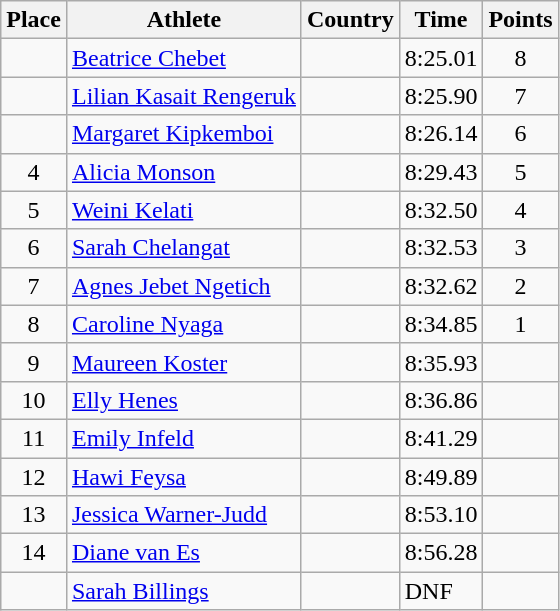<table class="wikitable">
<tr>
<th>Place</th>
<th>Athlete</th>
<th>Country</th>
<th>Time</th>
<th>Points</th>
</tr>
<tr>
<td align=center></td>
<td><a href='#'>Beatrice Chebet</a></td>
<td></td>
<td>8:25.01</td>
<td align=center>8</td>
</tr>
<tr>
<td align=center></td>
<td><a href='#'>Lilian Kasait Rengeruk</a></td>
<td></td>
<td>8:25.90</td>
<td align=center>7</td>
</tr>
<tr>
<td align=center></td>
<td><a href='#'>Margaret Kipkemboi</a></td>
<td></td>
<td>8:26.14</td>
<td align=center>6</td>
</tr>
<tr>
<td align=center>4</td>
<td><a href='#'>Alicia Monson</a></td>
<td></td>
<td>8:29.43</td>
<td align=center>5</td>
</tr>
<tr>
<td align=center>5</td>
<td><a href='#'>Weini Kelati</a></td>
<td></td>
<td>8:32.50</td>
<td align=center>4</td>
</tr>
<tr>
<td align=center>6</td>
<td><a href='#'>Sarah Chelangat</a></td>
<td></td>
<td>8:32.53</td>
<td align=center>3</td>
</tr>
<tr>
<td align=center>7</td>
<td><a href='#'>Agnes Jebet Ngetich</a></td>
<td></td>
<td>8:32.62</td>
<td align=center>2</td>
</tr>
<tr>
<td align=center>8</td>
<td><a href='#'>Caroline Nyaga</a></td>
<td></td>
<td>8:34.85</td>
<td align=center>1</td>
</tr>
<tr>
<td align=center>9</td>
<td><a href='#'>Maureen Koster</a></td>
<td></td>
<td>8:35.93</td>
<td align=center></td>
</tr>
<tr>
<td align=center>10</td>
<td><a href='#'>Elly Henes</a></td>
<td></td>
<td>8:36.86</td>
<td align=center></td>
</tr>
<tr>
<td align=center>11</td>
<td><a href='#'>Emily Infeld</a></td>
<td></td>
<td>8:41.29</td>
<td align=center></td>
</tr>
<tr>
<td align=center>12</td>
<td><a href='#'>Hawi Feysa</a></td>
<td></td>
<td>8:49.89</td>
<td align=center></td>
</tr>
<tr>
<td align=center>13</td>
<td><a href='#'>Jessica Warner-Judd</a></td>
<td></td>
<td>8:53.10</td>
<td align=center></td>
</tr>
<tr>
<td align=center>14</td>
<td><a href='#'>Diane van Es</a></td>
<td></td>
<td>8:56.28</td>
<td align=center></td>
</tr>
<tr>
<td align=center></td>
<td><a href='#'>Sarah Billings</a></td>
<td></td>
<td>DNF</td>
<td align=center></td>
</tr>
</table>
